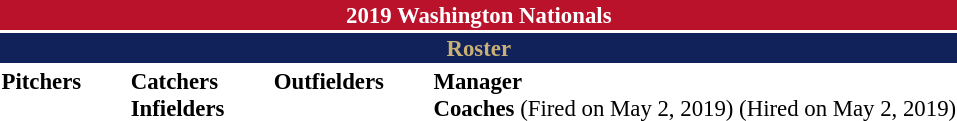<table class="toccolours" style="font-size: 95%;">
<tr>
<th colspan="10" style="background-color: #ba122b; color: #FFFFFF; text-align: center;">2019 Washington Nationals</th>
</tr>
<tr>
<td colspan="10" style="background-color: #11225b; color: #c9b074; text-align: center;"><strong>Roster</strong></td>
</tr>
<tr>
<td valign="top"><strong>Pitchers</strong><br>



























</td>
<td width="25px"></td>
<td valign="top"><strong>Catchers</strong><br>



<strong>Infielders</strong>










</td>
<td width="25px"></td>
<td valign="top"><strong>Outfielders</strong><br>




</td>
<td width="25px"></td>
<td valign="top"><strong>Manager</strong><br>
<strong>Coaches</strong>
 
 

 
 
  (Fired on May 2, 2019)

  (Hired on May 2, 2019)</td>
</tr>
<tr>
</tr>
</table>
